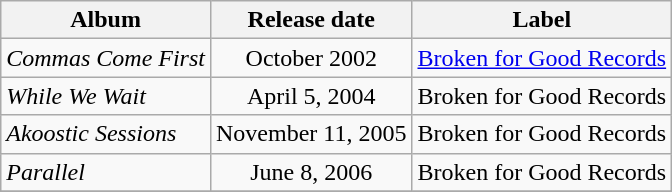<table class="wikitable">
<tr>
<th>Album</th>
<th>Release date</th>
<th>Label</th>
</tr>
<tr>
<td><em>Commas Come First</em></td>
<td align="center">October 2002</td>
<td align="center"><a href='#'>Broken for Good Records</a></td>
</tr>
<tr>
<td><em>While We Wait</em></td>
<td align="center">April 5, 2004</td>
<td align="center">Broken for Good Records</td>
</tr>
<tr>
<td><em>Akoostic Sessions</em></td>
<td align="center">November 11, 2005</td>
<td align="center">Broken for Good Records</td>
</tr>
<tr>
<td><em>Parallel</em></td>
<td align="center">June 8, 2006</td>
<td align="center">Broken for Good Records</td>
</tr>
<tr>
</tr>
</table>
